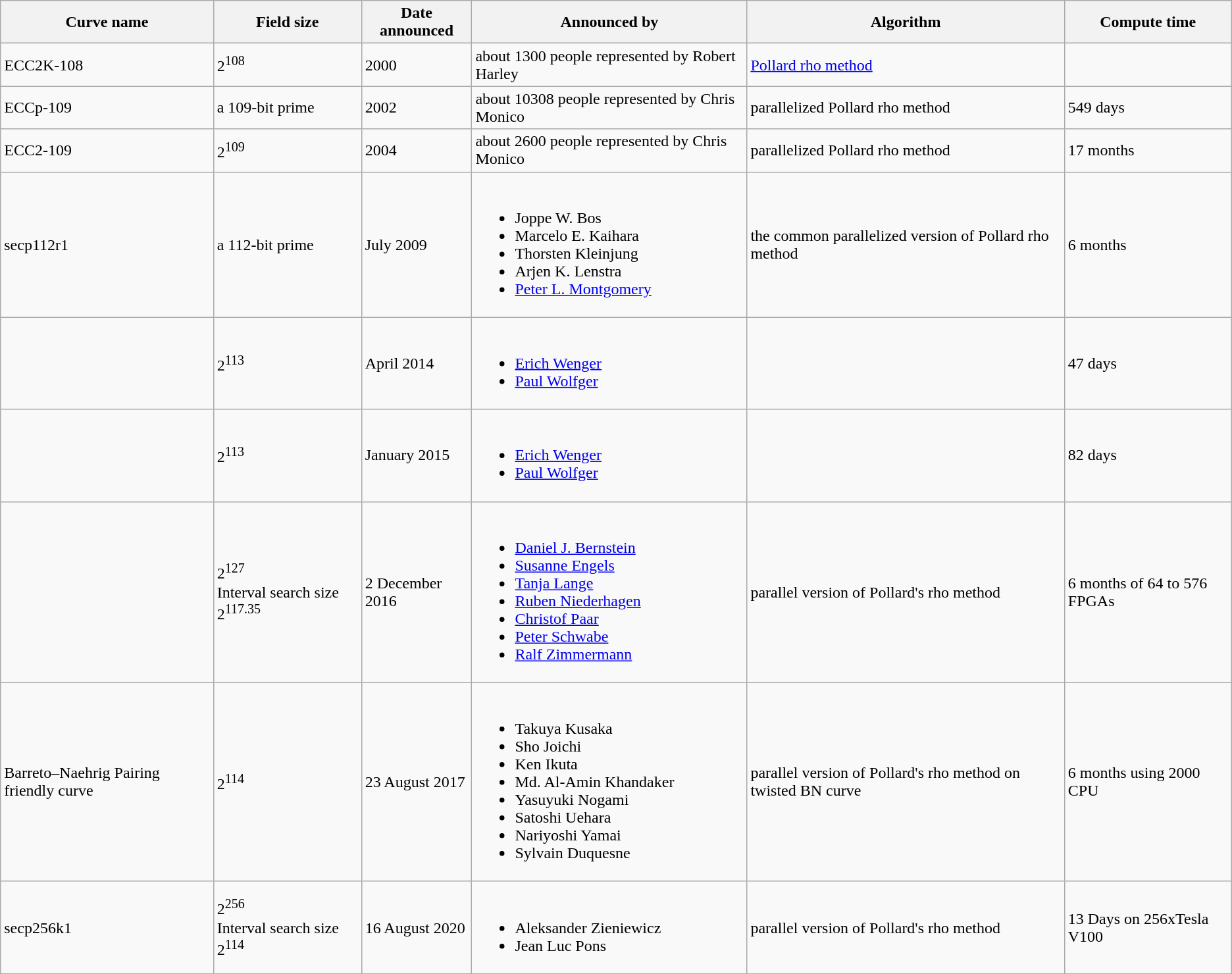<table class="wikitable">
<tr>
<th>Curve name</th>
<th>Field size</th>
<th>Date announced</th>
<th>Announced by</th>
<th>Algorithm</th>
<th>Compute time</th>
</tr>
<tr>
<td>ECC2K-108</td>
<td>2<sup>108</sup></td>
<td>2000</td>
<td>about 1300 people represented by Robert Harley</td>
<td><a href='#'>Pollard rho method</a></td>
<td></td>
</tr>
<tr>
<td>ECCp-109</td>
<td>a 109-bit prime</td>
<td>2002</td>
<td>about 10308 people represented by Chris Monico</td>
<td>parallelized Pollard rho method</td>
<td>549 days</td>
</tr>
<tr>
<td>ECC2-109</td>
<td>2<sup>109</sup></td>
<td>2004</td>
<td>about 2600 people represented by Chris Monico</td>
<td>parallelized Pollard rho method</td>
<td>17 months</td>
</tr>
<tr>
<td>secp112r1</td>
<td>a 112-bit prime</td>
<td>July 2009</td>
<td><br><ul><li>Joppe W. Bos</li><li>Marcelo E. Kaihara</li><li>Thorsten Kleinjung</li><li>Arjen K. Lenstra</li><li><a href='#'>Peter L. Montgomery</a></li></ul></td>
<td>the common parallelized version of Pollard rho method</td>
<td>6 months</td>
</tr>
<tr>
<td></td>
<td>2<sup>113</sup></td>
<td>April 2014</td>
<td><br><ul><li><a href='#'>Erich Wenger</a></li><li><a href='#'>Paul Wolfger</a></li></ul></td>
<td></td>
<td>47 days</td>
</tr>
<tr>
<td></td>
<td>2<sup>113</sup></td>
<td>January 2015</td>
<td><br><ul><li><a href='#'>Erich Wenger</a></li><li><a href='#'>Paul Wolfger</a></li></ul></td>
<td></td>
<td>82 days</td>
</tr>
<tr>
<td></td>
<td>2<sup>127</sup><br>Interval search size 2<sup>117.35</sup></td>
<td>2 December 2016</td>
<td><br><ul><li><a href='#'>Daniel J. Bernstein</a></li><li><a href='#'>Susanne Engels</a></li><li><a href='#'>Tanja Lange</a></li><li><a href='#'>Ruben Niederhagen</a></li><li><a href='#'>Christof Paar</a></li><li><a href='#'>Peter Schwabe</a></li><li><a href='#'>Ralf Zimmermann</a></li></ul></td>
<td>parallel version of Pollard's rho method</td>
<td>6 months of 64 to 576 FPGAs</td>
</tr>
<tr>
<td>Barreto–Naehrig Pairing friendly curve</td>
<td>2<sup>114</sup></td>
<td>23 August 2017</td>
<td><br><ul><li>Takuya Kusaka</li><li>Sho Joichi</li><li>Ken Ikuta</li><li>Md. Al-Amin Khandaker</li><li>Yasuyuki Nogami</li><li>Satoshi Uehara</li><li>Nariyoshi Yamai</li><li>Sylvain Duquesne</li></ul></td>
<td>parallel version of Pollard's rho method on twisted BN curve</td>
<td>6 months using 2000 CPU</td>
</tr>
<tr>
<td>secp256k1</td>
<td>2<sup>256</sup><br>Interval search size 2<sup>114</sup></td>
<td>16 August 2020</td>
<td><br><ul><li>Aleksander Zieniewicz</li><li>Jean Luc Pons</li></ul></td>
<td>parallel version of Pollard's rho method</td>
<td>13 Days on 256xTesla V100</td>
</tr>
</table>
